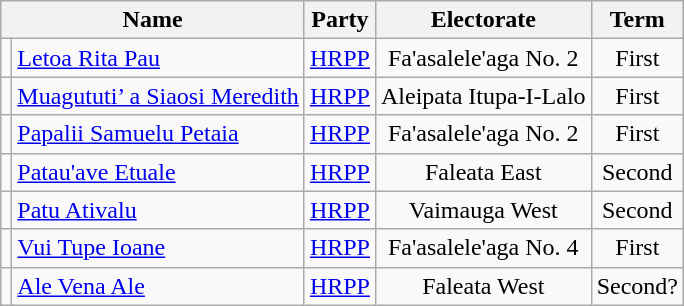<table class="wikitable">
<tr>
<th colspan=2>Name</th>
<th>Party</th>
<th>Electorate</th>
<th>Term</th>
</tr>
<tr ------------------>
<td bgcolor=></td>
<td><a href='#'>Letoa Rita Pau</a></td>
<td align=center><a href='#'>HRPP</a></td>
<td align=center>Fa'asalele'aga No. 2</td>
<td align=center>First</td>
</tr>
<tr ------------------>
<td bgcolor=></td>
<td><a href='#'>Muagututi’ a Siaosi Meredith</a></td>
<td align=center><a href='#'>HRPP</a></td>
<td align=center>Aleipata Itupa-I-Lalo</td>
<td align=center>First</td>
</tr>
<tr ------------------>
<td bgcolor=></td>
<td><a href='#'>Papalii Samuelu Petaia</a></td>
<td align=center><a href='#'>HRPP</a></td>
<td align=center>Fa'asalele'aga No. 2</td>
<td align=center>First</td>
</tr>
<tr ------------------>
<td bgcolor=></td>
<td><a href='#'>Patau'ave Etuale</a></td>
<td align=center><a href='#'>HRPP</a></td>
<td align=center>Faleata East</td>
<td align=center>Second</td>
</tr>
<tr ------------------>
<td bgcolor=></td>
<td><a href='#'>Patu Ativalu</a></td>
<td align=center><a href='#'>HRPP</a></td>
<td align=center>Vaimauga West</td>
<td align=center>Second</td>
</tr>
<tr ------------------>
<td bgcolor=></td>
<td><a href='#'>Vui Tupe Ioane</a></td>
<td align=center><a href='#'>HRPP</a></td>
<td align=center>Fa'asalele'aga No. 4</td>
<td align=center>First</td>
</tr>
<tr ------------------>
<td bgcolor=></td>
<td><a href='#'>Ale Vena Ale</a></td>
<td align=center><a href='#'>HRPP</a></td>
<td align=center>Faleata West</td>
<td align=center>Second?</td>
</tr>
</table>
